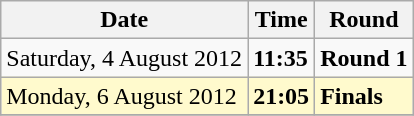<table class="wikitable">
<tr>
<th>Date</th>
<th>Time</th>
<th>Round</th>
</tr>
<tr>
<td>Saturday, 4 August 2012</td>
<td><strong>11:35</strong></td>
<td><strong>Round 1</strong></td>
</tr>
<tr>
<td style=background:lemonchiffon>Monday, 6 August 2012</td>
<td style=background:lemonchiffon><strong>21:05</strong></td>
<td style=background:lemonchiffon><strong>Finals</strong></td>
</tr>
<tr>
</tr>
</table>
